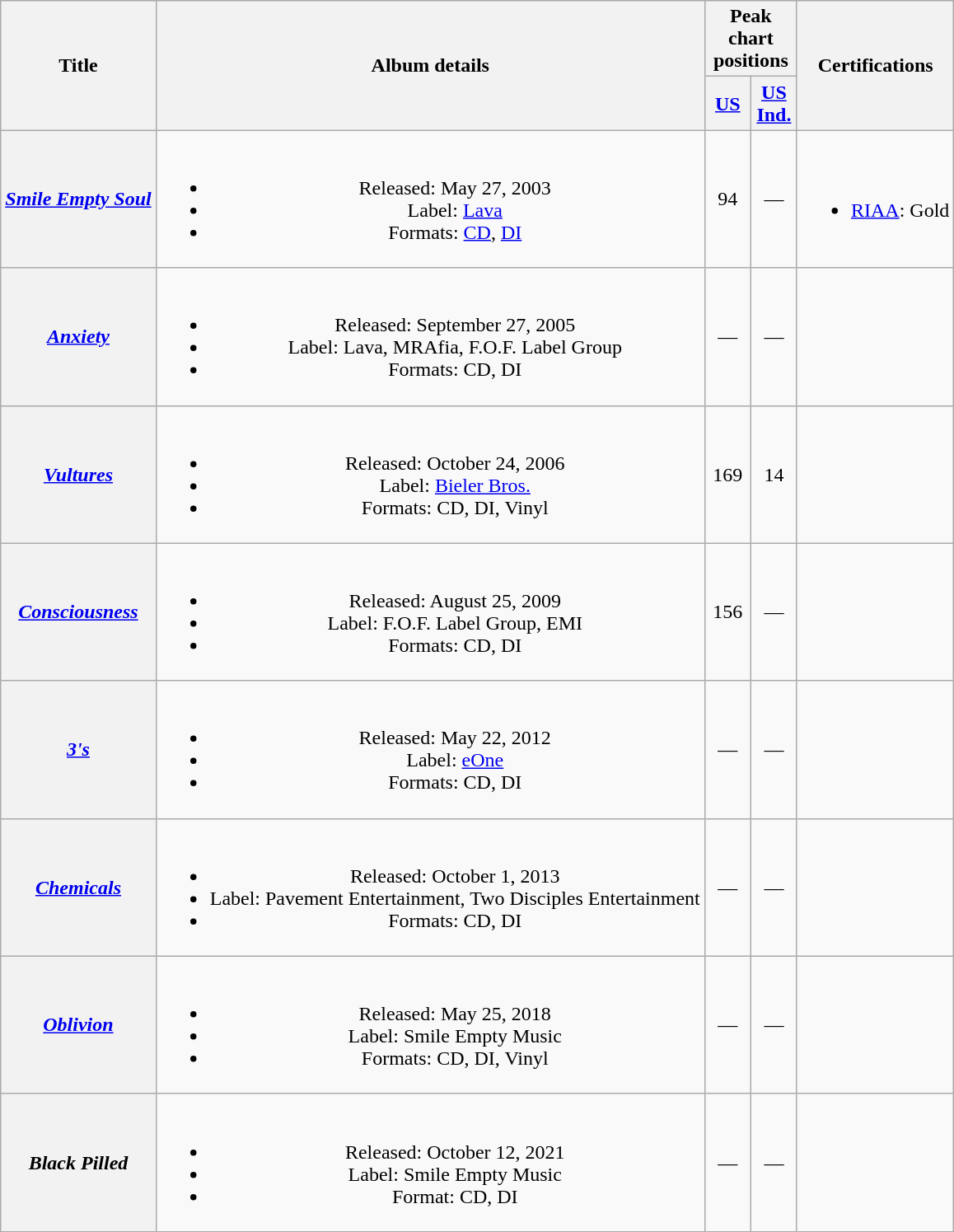<table class="wikitable plainrowheaders" style="text-align:center;">
<tr>
<th scope="col" rowspan="2">Title</th>
<th scope="col" rowspan="2">Album details</th>
<th scope="col" colspan="2">Peak chart positions</th>
<th scope="col" rowspan="2">Certifications</th>
</tr>
<tr>
<th width="30"><a href='#'>US</a><br></th>
<th width="30"><a href='#'>US<br>Ind.</a><br></th>
</tr>
<tr>
<th scope="row"><em><a href='#'>Smile Empty Soul</a></em></th>
<td><br><ul><li>Released: May 27, 2003</li><li>Label: <a href='#'>Lava</a></li><li>Formats: <a href='#'>CD</a>, <a href='#'>DI</a></li></ul></td>
<td>94</td>
<td>—</td>
<td><br><ul><li><a href='#'>RIAA</a>: Gold</li></ul></td>
</tr>
<tr>
<th scope="row"><em><a href='#'>Anxiety</a></em></th>
<td><br><ul><li>Released: September 27, 2005</li><li>Label: Lava, MRAfia, F.O.F. Label Group</li><li>Formats: CD, DI</li></ul></td>
<td>—</td>
<td>—</td>
<td></td>
</tr>
<tr>
<th scope="row"><em><a href='#'>Vultures</a></em></th>
<td><br><ul><li>Released: October 24, 2006</li><li>Label: <a href='#'>Bieler Bros.</a></li><li>Formats: CD, DI, Vinyl</li></ul></td>
<td>169</td>
<td>14</td>
<td></td>
</tr>
<tr>
<th scope="row"><em><a href='#'>Consciousness</a></em></th>
<td><br><ul><li>Released: August 25, 2009</li><li>Label: F.O.F. Label Group, EMI</li><li>Formats: CD, DI</li></ul></td>
<td>156</td>
<td>—</td>
<td></td>
</tr>
<tr>
<th scope="row"><em><a href='#'>3's</a></em></th>
<td><br><ul><li>Released: May 22, 2012</li><li>Label: <a href='#'>eOne</a></li><li>Formats: CD, DI</li></ul></td>
<td>—</td>
<td>—</td>
<td></td>
</tr>
<tr>
<th scope="row"><em><a href='#'>Chemicals</a></em></th>
<td><br><ul><li>Released: October 1, 2013</li><li>Label: Pavement Entertainment, Two Disciples Entertainment</li><li>Formats: CD, DI</li></ul></td>
<td>—</td>
<td>—</td>
<td></td>
</tr>
<tr>
<th scope="row"><em><a href='#'>Oblivion</a></em></th>
<td><br><ul><li>Released: May 25, 2018</li><li>Label: Smile Empty Music</li><li>Formats: CD, DI, Vinyl</li></ul></td>
<td>—</td>
<td>—</td>
<td></td>
</tr>
<tr>
<th scope="row"><em> Black Pilled </em></th>
<td><br><ul><li>Released: October 12, 2021</li><li>Label: Smile Empty Music</li><li>Format: CD, DI</li></ul></td>
<td>—</td>
<td>—</td>
<td></td>
</tr>
</table>
